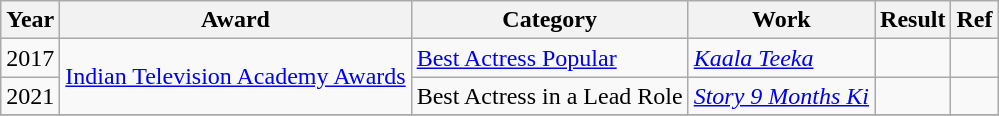<table class="wikitable">
<tr>
<th>Year</th>
<th>Award</th>
<th>Category</th>
<th>Work</th>
<th>Result</th>
<th>Ref</th>
</tr>
<tr>
<td>2017</td>
<td rowspan="2"><a href='#'>Indian Television Academy Awards</a></td>
<td><a href='#'>Best Actress Popular</a></td>
<td><em><a href='#'>Kaala Teeka</a></em></td>
<td></td>
<td></td>
</tr>
<tr>
<td>2021</td>
<td>Best Actress in a Lead Role</td>
<td><em><a href='#'>Story 9 Months Ki</a></em></td>
<td></td>
<td></td>
</tr>
<tr>
</tr>
</table>
